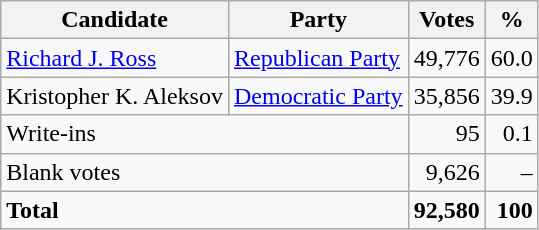<table class=wikitable style=text-align:right>
<tr>
<th>Candidate</th>
<th>Party</th>
<th>Votes</th>
<th>%</th>
</tr>
<tr>
<td align=left><a href='#'>Richard J. Ross</a></td>
<td align=left><a href='#'>Republican Party</a></td>
<td>49,776</td>
<td>60.0</td>
</tr>
<tr>
<td align=left>Kristopher K. Aleksov</td>
<td align=left><a href='#'>Democratic Party</a></td>
<td>35,856</td>
<td>39.9</td>
</tr>
<tr>
<td align=left colspan=2>Write-ins</td>
<td>95</td>
<td>0.1</td>
</tr>
<tr>
<td align=left colspan=2>Blank votes</td>
<td>9,626</td>
<td>–</td>
</tr>
<tr>
<td align=left colspan=2><strong>Total</strong></td>
<td><strong>92,580</strong></td>
<td><strong>100</strong></td>
</tr>
</table>
